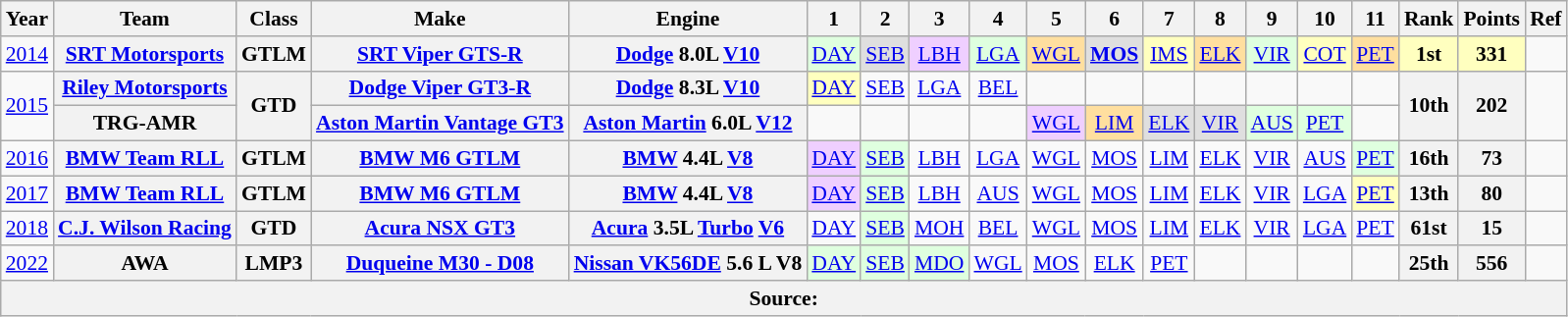<table class="wikitable" style="text-align:center; font-size:90%">
<tr>
<th>Year</th>
<th>Team</th>
<th>Class</th>
<th>Make</th>
<th>Engine</th>
<th>1</th>
<th>2</th>
<th>3</th>
<th>4</th>
<th>5</th>
<th>6</th>
<th>7</th>
<th>8</th>
<th>9</th>
<th>10</th>
<th>11</th>
<th>Rank</th>
<th>Points</th>
<th>Ref</th>
</tr>
<tr>
<td><a href='#'>2014</a></td>
<th><a href='#'>SRT Motorsports</a></th>
<th>GTLM</th>
<th><a href='#'>SRT Viper GTS-R</a></th>
<th><a href='#'>Dodge</a> 8.0L <a href='#'>V10</a></th>
<td style="background:#DFFFDF;"><a href='#'>DAY</a><br></td>
<td style="background:#DFDFDF;"><a href='#'>SEB</a><br></td>
<td style="background:#EFCFFF;"><a href='#'>LBH</a><br></td>
<td style="background:#DFFFDF;"><a href='#'>LGA</a><br></td>
<td style="background:#FFDF9F;"><a href='#'>WGL</a><br></td>
<td style="background:#DFDFDF;"><strong><a href='#'>MOS</a></strong><br></td>
<td style="background:#FFFFBF;"><a href='#'>IMS</a><br></td>
<td style="background:#FFDF9F;"><a href='#'>ELK</a><br></td>
<td style="background:#DFFFDF;"><a href='#'>VIR</a><br></td>
<td style="background:#FFFFBF;"><a href='#'>COT</a><br></td>
<td style="background:#FFDF9F;"><a href='#'>PET</a><br></td>
<td style="background:#ffffbf;"><strong>1st</strong></td>
<td style="background:#ffffbf;"><strong>331</strong></td>
<td></td>
</tr>
<tr>
<td rowspan=2><a href='#'>2015</a></td>
<th><a href='#'>Riley Motorsports</a></th>
<th rowspan=2>GTD</th>
<th><a href='#'>Dodge Viper GT3-R</a></th>
<th><a href='#'>Dodge</a> 8.3L <a href='#'>V10</a></th>
<td style="background:#FFFFBF;"><a href='#'>DAY</a><br></td>
<td><a href='#'>SEB</a></td>
<td><a href='#'>LGA</a></td>
<td><a href='#'>BEL</a></td>
<td></td>
<td></td>
<td></td>
<td></td>
<td></td>
<td></td>
<td></td>
<th rowspan=2>10th</th>
<th rowspan=2>202</th>
<td rowspan="2"></td>
</tr>
<tr>
<th>TRG-AMR</th>
<th><a href='#'>Aston Martin Vantage GT3</a></th>
<th><a href='#'>Aston Martin</a> 6.0L <a href='#'>V12</a></th>
<td></td>
<td></td>
<td></td>
<td></td>
<td style="background:#EFCFFF;"><a href='#'>WGL</a><br></td>
<td style="background:#FFDF9F;"><a href='#'>LIM</a><br></td>
<td style="background:#DFDFDF;"><a href='#'>ELK</a><br></td>
<td style="background:#DFDFDF;"><a href='#'>VIR</a><br></td>
<td style="background:#DFFFDF;"><a href='#'>AUS</a><br></td>
<td style="background:#DFFFDF;"><a href='#'>PET</a><br></td>
<td></td>
</tr>
<tr>
<td><a href='#'>2016</a></td>
<th><a href='#'>BMW Team RLL</a></th>
<th>GTLM</th>
<th><a href='#'>BMW M6 GTLM</a></th>
<th><a href='#'>BMW</a> 4.4L <a href='#'>V8</a></th>
<td style="background:#EFCFFF;"><a href='#'>DAY</a><br></td>
<td style="background:#DFFFDF;"><a href='#'>SEB</a><br></td>
<td><a href='#'>LBH</a></td>
<td><a href='#'>LGA</a></td>
<td><a href='#'>WGL</a></td>
<td><a href='#'>MOS</a></td>
<td><a href='#'>LIM</a></td>
<td><a href='#'>ELK</a></td>
<td><a href='#'>VIR</a></td>
<td><a href='#'>AUS</a></td>
<td style="background:#DFFFDF;"><a href='#'>PET</a><br></td>
<th>16th</th>
<th>73</th>
<td></td>
</tr>
<tr>
<td><a href='#'>2017</a></td>
<th><a href='#'>BMW Team RLL</a></th>
<th>GTLM</th>
<th><a href='#'>BMW M6 GTLM</a></th>
<th><a href='#'>BMW</a> 4.4L <a href='#'>V8</a></th>
<td style="background:#EFCFFF;"><a href='#'>DAY</a><br></td>
<td style="background:#DFFFDF;"><a href='#'>SEB</a><br></td>
<td><a href='#'>LBH</a></td>
<td><a href='#'>AUS</a></td>
<td><a href='#'>WGL</a></td>
<td><a href='#'>MOS</a></td>
<td><a href='#'>LIM</a></td>
<td><a href='#'>ELK</a></td>
<td><a href='#'>VIR</a></td>
<td><a href='#'>LGA</a></td>
<td style="background:#FFFFBF;"><a href='#'>PET</a><br></td>
<th>13th</th>
<th>80</th>
<td></td>
</tr>
<tr>
<td><a href='#'>2018</a></td>
<th><a href='#'>C.J. Wilson Racing</a></th>
<th>GTD</th>
<th><a href='#'>Acura NSX GT3</a></th>
<th><a href='#'>Acura</a> 3.5L <a href='#'>Turbo</a> <a href='#'>V6</a></th>
<td><a href='#'>DAY</a></td>
<td style="background:#DFFFDF;"><a href='#'>SEB</a><br></td>
<td><a href='#'>MOH</a></td>
<td><a href='#'>BEL</a></td>
<td><a href='#'>WGL</a></td>
<td><a href='#'>MOS</a></td>
<td><a href='#'>LIM</a></td>
<td><a href='#'>ELK</a></td>
<td><a href='#'>VIR</a></td>
<td><a href='#'>LGA</a></td>
<td><a href='#'>PET</a></td>
<th>61st</th>
<th>15</th>
<td></td>
</tr>
<tr>
<td><a href='#'>2022</a></td>
<th>AWA</th>
<th>LMP3</th>
<th><a href='#'>Duqueine M30 - D08</a></th>
<th><a href='#'>Nissan VK56DE</a> 5.6 L V8</th>
<td style="background:#DFFFDF;"><a href='#'>DAY</a><br></td>
<td style="background:#DFFFDF;"><a href='#'>SEB</a><br></td>
<td style="background:#DFFFDF;"><a href='#'>MDO</a><br></td>
<td style="background:#;"><a href='#'>WGL</a></td>
<td style="background:"><a href='#'>MOS</a></td>
<td style="background:"><a href='#'>ELK</a></td>
<td style="background:"><a href='#'>PET</a></td>
<td></td>
<td></td>
<td></td>
<td></td>
<th>25th</th>
<th>556</th>
<td></td>
</tr>
<tr>
<th colspan="19">Source:</th>
</tr>
</table>
